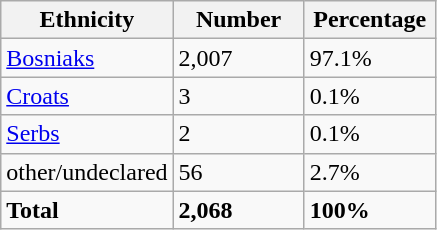<table class="wikitable">
<tr>
<th width="100px">Ethnicity</th>
<th width="80px">Number</th>
<th width="80px">Percentage</th>
</tr>
<tr>
<td><a href='#'>Bosniaks</a></td>
<td>2,007</td>
<td>97.1%</td>
</tr>
<tr>
<td><a href='#'>Croats</a></td>
<td>3</td>
<td>0.1%</td>
</tr>
<tr>
<td><a href='#'>Serbs</a></td>
<td>2</td>
<td>0.1%</td>
</tr>
<tr>
<td>other/undeclared</td>
<td>56</td>
<td>2.7%</td>
</tr>
<tr>
<td><strong>Total</strong></td>
<td><strong>2,068</strong></td>
<td><strong>100%</strong></td>
</tr>
</table>
